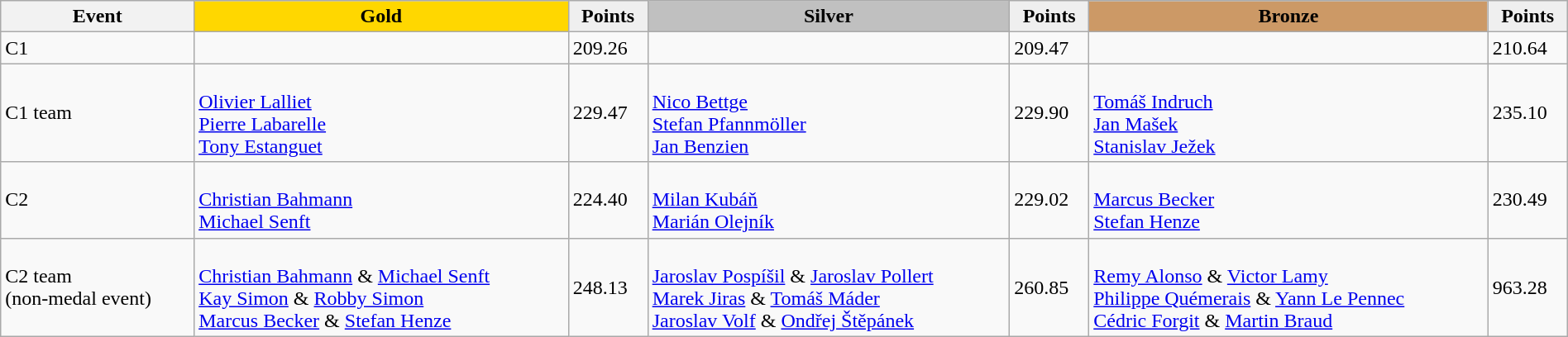<table class="wikitable" width=100%>
<tr>
<th>Event</th>
<td align=center bgcolor="gold"><strong>Gold</strong></td>
<td align=center bgcolor="EFEFEF"><strong>Points</strong></td>
<td align=center bgcolor="silver"><strong>Silver</strong></td>
<td align=center bgcolor="EFEFEF"><strong>Points</strong></td>
<td align=center bgcolor="CC9966"><strong>Bronze</strong></td>
<td align=center bgcolor="EFEFEF"><strong>Points</strong></td>
</tr>
<tr>
<td>C1</td>
<td></td>
<td>209.26</td>
<td></td>
<td>209.47</td>
<td></td>
<td>210.64</td>
</tr>
<tr>
<td>C1 team</td>
<td><br><a href='#'>Olivier Lalliet</a><br><a href='#'>Pierre Labarelle</a><br><a href='#'>Tony Estanguet</a></td>
<td>229.47</td>
<td><br><a href='#'>Nico Bettge</a><br><a href='#'>Stefan Pfannmöller</a><br><a href='#'>Jan Benzien</a></td>
<td>229.90</td>
<td><br><a href='#'>Tomáš Indruch</a><br><a href='#'>Jan Mašek</a><br><a href='#'>Stanislav Ježek</a></td>
<td>235.10</td>
</tr>
<tr>
<td>C2</td>
<td><br><a href='#'>Christian Bahmann</a><br><a href='#'>Michael Senft</a></td>
<td>224.40</td>
<td><br><a href='#'>Milan Kubáň</a><br><a href='#'>Marián Olejník</a></td>
<td>229.02</td>
<td><br><a href='#'>Marcus Becker</a><br><a href='#'>Stefan Henze</a></td>
<td>230.49</td>
</tr>
<tr>
<td>C2 team<br>(non-medal event)</td>
<td><br><a href='#'>Christian Bahmann</a> & <a href='#'>Michael Senft</a><br><a href='#'>Kay Simon</a> & <a href='#'>Robby Simon</a><br><a href='#'>Marcus Becker</a> & <a href='#'>Stefan Henze</a></td>
<td>248.13</td>
<td><br><a href='#'>Jaroslav Pospíšil</a> & <a href='#'>Jaroslav Pollert</a><br><a href='#'>Marek Jiras</a> & <a href='#'>Tomáš Máder</a><br><a href='#'>Jaroslav Volf</a> & <a href='#'>Ondřej Štěpánek</a></td>
<td>260.85</td>
<td><br><a href='#'>Remy Alonso</a> & <a href='#'>Victor Lamy</a><br><a href='#'>Philippe Quémerais</a> & <a href='#'>Yann Le Pennec</a><br><a href='#'>Cédric Forgit</a> & <a href='#'>Martin Braud</a></td>
<td>963.28</td>
</tr>
</table>
